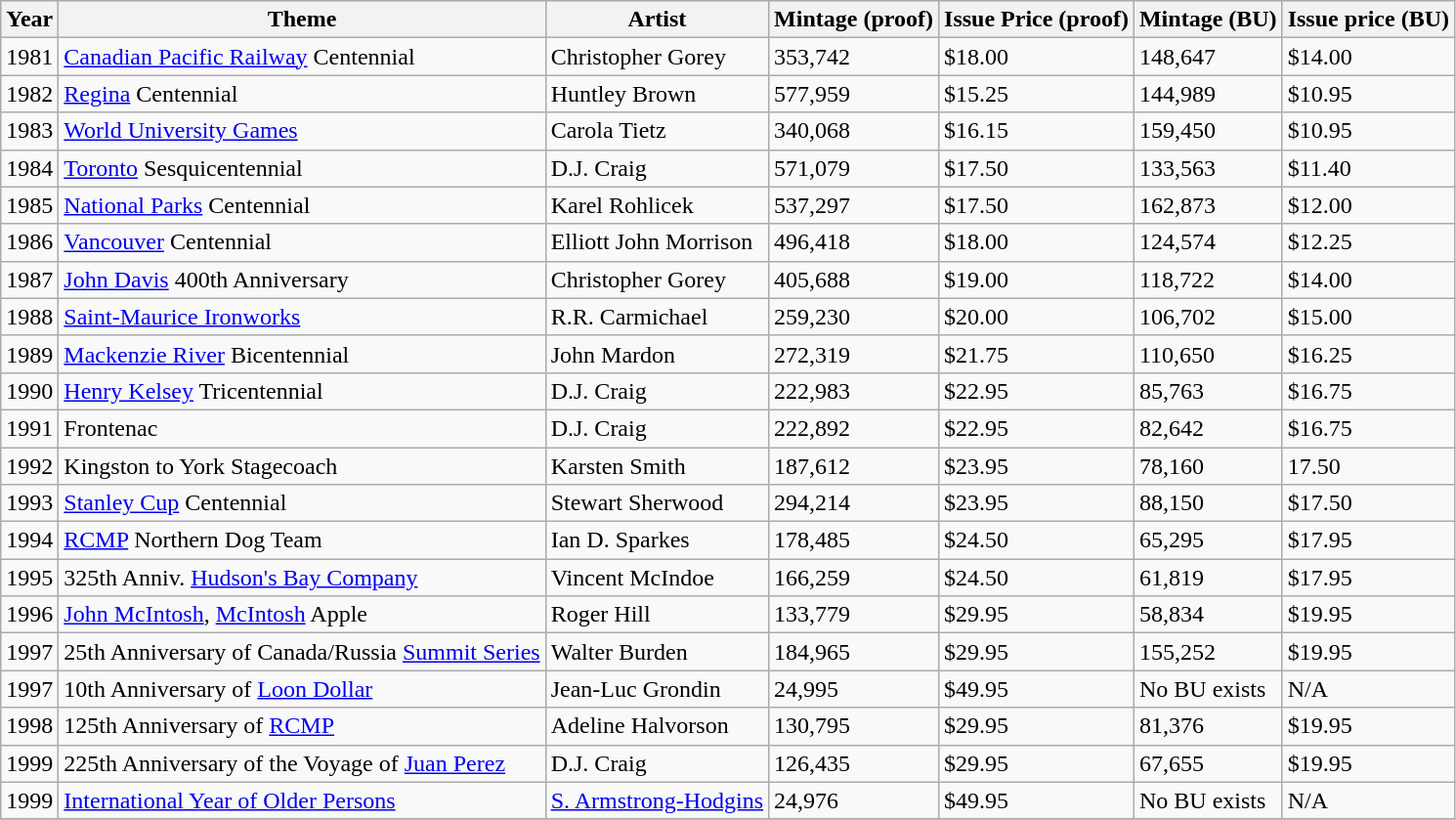<table class="wikitable">
<tr>
<th>Year</th>
<th>Theme</th>
<th>Artist</th>
<th>Mintage (proof)</th>
<th>Issue Price (proof)</th>
<th>Mintage (BU)</th>
<th>Issue price (BU)</th>
</tr>
<tr>
<td>1981</td>
<td><a href='#'>Canadian Pacific Railway</a> Centennial</td>
<td>Christopher Gorey</td>
<td>353,742</td>
<td>$18.00</td>
<td>148,647</td>
<td>$14.00</td>
</tr>
<tr>
<td>1982</td>
<td><a href='#'>Regina</a> Centennial</td>
<td>Huntley Brown</td>
<td>577,959</td>
<td>$15.25</td>
<td>144,989</td>
<td>$10.95</td>
</tr>
<tr>
<td>1983</td>
<td><a href='#'>World University Games</a></td>
<td>Carola Tietz</td>
<td>340,068</td>
<td>$16.15</td>
<td>159,450</td>
<td>$10.95</td>
</tr>
<tr>
<td>1984</td>
<td><a href='#'>Toronto</a> Sesquicentennial</td>
<td>D.J. Craig</td>
<td>571,079</td>
<td>$17.50</td>
<td>133,563</td>
<td>$11.40</td>
</tr>
<tr>
<td>1985</td>
<td><a href='#'>National Parks</a> Centennial</td>
<td>Karel Rohlicek</td>
<td>537,297</td>
<td>$17.50</td>
<td>162,873</td>
<td>$12.00</td>
</tr>
<tr>
<td>1986</td>
<td><a href='#'>Vancouver</a> Centennial</td>
<td>Elliott John Morrison</td>
<td>496,418</td>
<td>$18.00</td>
<td>124,574</td>
<td>$12.25</td>
</tr>
<tr>
<td>1987</td>
<td><a href='#'>John Davis</a> 400th Anniversary</td>
<td>Christopher Gorey</td>
<td>405,688</td>
<td>$19.00</td>
<td>118,722</td>
<td>$14.00</td>
</tr>
<tr>
<td>1988</td>
<td><a href='#'>Saint-Maurice Ironworks</a></td>
<td>R.R. Carmichael</td>
<td>259,230</td>
<td>$20.00</td>
<td>106,702</td>
<td>$15.00</td>
</tr>
<tr>
<td>1989</td>
<td><a href='#'>Mackenzie River</a> Bicentennial</td>
<td>John Mardon</td>
<td>272,319</td>
<td>$21.75</td>
<td>110,650</td>
<td>$16.25</td>
</tr>
<tr>
<td>1990</td>
<td><a href='#'>Henry Kelsey</a> Tricentennial</td>
<td>D.J. Craig</td>
<td>222,983</td>
<td>$22.95</td>
<td>85,763</td>
<td>$16.75</td>
</tr>
<tr>
<td>1991</td>
<td>Frontenac</td>
<td>D.J. Craig</td>
<td>222,892</td>
<td>$22.95</td>
<td>82,642</td>
<td>$16.75</td>
</tr>
<tr>
<td>1992</td>
<td>Kingston to York Stagecoach</td>
<td>Karsten Smith</td>
<td>187,612</td>
<td>$23.95</td>
<td>78,160</td>
<td>17.50</td>
</tr>
<tr>
<td>1993</td>
<td><a href='#'>Stanley Cup</a> Centennial</td>
<td>Stewart Sherwood</td>
<td>294,214</td>
<td>$23.95</td>
<td>88,150</td>
<td>$17.50</td>
</tr>
<tr>
<td>1994</td>
<td><a href='#'>RCMP</a> Northern Dog Team</td>
<td>Ian D. Sparkes</td>
<td>178,485</td>
<td>$24.50</td>
<td>65,295</td>
<td>$17.95</td>
</tr>
<tr>
<td>1995</td>
<td>325th Anniv. <a href='#'>Hudson's Bay Company</a></td>
<td>Vincent McIndoe</td>
<td>166,259</td>
<td>$24.50</td>
<td>61,819</td>
<td>$17.95</td>
</tr>
<tr>
<td>1996</td>
<td><a href='#'>John McIntosh</a>, <a href='#'>McIntosh</a> Apple</td>
<td>Roger Hill</td>
<td>133,779</td>
<td>$29.95</td>
<td>58,834</td>
<td>$19.95</td>
</tr>
<tr>
<td>1997</td>
<td>25th Anniversary of Canada/Russia <a href='#'>Summit Series</a></td>
<td>Walter Burden</td>
<td>184,965</td>
<td>$29.95</td>
<td>155,252</td>
<td>$19.95</td>
</tr>
<tr>
<td>1997</td>
<td>10th Anniversary of <a href='#'>Loon Dollar</a></td>
<td>Jean-Luc Grondin</td>
<td>24,995</td>
<td>$49.95</td>
<td>No BU exists</td>
<td>N/A</td>
</tr>
<tr>
<td>1998</td>
<td>125th Anniversary of <a href='#'>RCMP</a></td>
<td>Adeline Halvorson</td>
<td>130,795</td>
<td>$29.95</td>
<td>81,376</td>
<td>$19.95</td>
</tr>
<tr>
<td>1999</td>
<td>225th Anniversary of the Voyage of <a href='#'>Juan Perez</a></td>
<td>D.J. Craig</td>
<td>126,435</td>
<td>$29.95</td>
<td>67,655</td>
<td>$19.95</td>
</tr>
<tr>
<td>1999</td>
<td><a href='#'>International Year of Older Persons</a></td>
<td><a href='#'>S. Armstrong-Hodgins</a></td>
<td>24,976</td>
<td>$49.95</td>
<td>No BU exists</td>
<td>N/A</td>
</tr>
<tr>
</tr>
</table>
